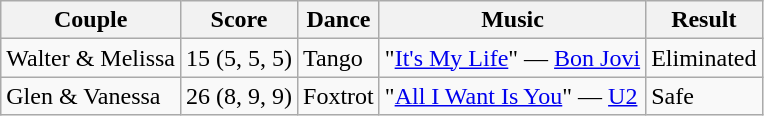<table class="wikitable sortable">
<tr>
<th rowspan="1">Couple</th>
<th colspan="1">Score</th>
<th rowspan="1">Dance</th>
<th rowspan="1">Music</th>
<th rowspan="1">Result</th>
</tr>
<tr>
<td>Walter & Melissa</td>
<td>15 (5, 5, 5)</td>
<td>Tango</td>
<td>"<a href='#'>It's My Life</a>" — <a href='#'>Bon Jovi</a></td>
<td>Eliminated</td>
</tr>
<tr>
<td>Glen & Vanessa</td>
<td>26 (8, 9, 9)</td>
<td>Foxtrot</td>
<td>"<a href='#'>All I Want Is You</a>" — <a href='#'>U2</a></td>
<td>Safe</td>
</tr>
</table>
